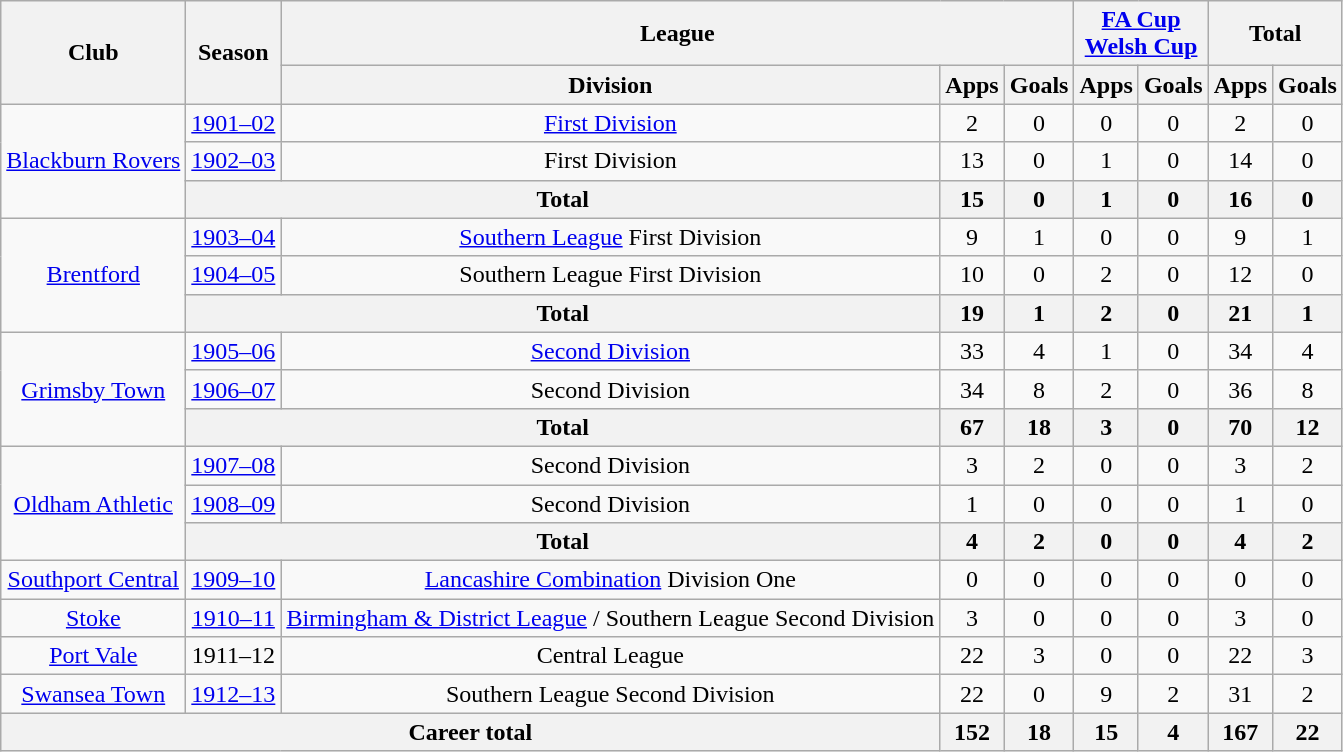<table class="wikitable" style="text-align:center">
<tr>
<th rowspan="2">Club</th>
<th rowspan="2">Season</th>
<th colspan="3">League</th>
<th colspan="2"><a href='#'>FA Cup</a><br><a href='#'>Welsh Cup</a></th>
<th colspan="2">Total</th>
</tr>
<tr>
<th>Division</th>
<th>Apps</th>
<th>Goals</th>
<th>Apps</th>
<th>Goals</th>
<th>Apps</th>
<th>Goals</th>
</tr>
<tr>
<td rowspan="3"><a href='#'>Blackburn Rovers</a></td>
<td><a href='#'>1901–02</a></td>
<td><a href='#'>First Division</a></td>
<td>2</td>
<td>0</td>
<td>0</td>
<td>0</td>
<td>2</td>
<td>0</td>
</tr>
<tr>
<td><a href='#'>1902–03</a></td>
<td>First Division</td>
<td>13</td>
<td>0</td>
<td>1</td>
<td>0</td>
<td>14</td>
<td>0</td>
</tr>
<tr>
<th colspan="2">Total</th>
<th>15</th>
<th>0</th>
<th>1</th>
<th>0</th>
<th>16</th>
<th>0</th>
</tr>
<tr>
<td rowspan="3"><a href='#'>Brentford</a></td>
<td><a href='#'>1903–04</a></td>
<td><a href='#'>Southern League</a> First Division</td>
<td>9</td>
<td>1</td>
<td>0</td>
<td>0</td>
<td>9</td>
<td>1</td>
</tr>
<tr>
<td><a href='#'>1904–05</a></td>
<td>Southern League First Division</td>
<td>10</td>
<td>0</td>
<td>2</td>
<td>0</td>
<td>12</td>
<td>0</td>
</tr>
<tr>
<th colspan="2">Total</th>
<th>19</th>
<th>1</th>
<th>2</th>
<th>0</th>
<th>21</th>
<th>1</th>
</tr>
<tr>
<td rowspan="3"><a href='#'>Grimsby Town</a></td>
<td><a href='#'>1905–06</a></td>
<td><a href='#'>Second Division</a></td>
<td>33</td>
<td>4</td>
<td>1</td>
<td>0</td>
<td>34</td>
<td>4</td>
</tr>
<tr>
<td><a href='#'>1906–07</a></td>
<td>Second Division</td>
<td>34</td>
<td>8</td>
<td>2</td>
<td>0</td>
<td>36</td>
<td>8</td>
</tr>
<tr>
<th colspan="2">Total</th>
<th>67</th>
<th>18</th>
<th>3</th>
<th>0</th>
<th>70</th>
<th>12</th>
</tr>
<tr>
<td rowspan="3"><a href='#'>Oldham Athletic</a></td>
<td><a href='#'>1907–08</a></td>
<td>Second Division</td>
<td>3</td>
<td>2</td>
<td>0</td>
<td>0</td>
<td>3</td>
<td>2</td>
</tr>
<tr>
<td><a href='#'>1908–09</a></td>
<td>Second Division</td>
<td>1</td>
<td>0</td>
<td>0</td>
<td>0</td>
<td>1</td>
<td>0</td>
</tr>
<tr>
<th colspan="2">Total</th>
<th>4</th>
<th>2</th>
<th>0</th>
<th>0</th>
<th>4</th>
<th>2</th>
</tr>
<tr>
<td><a href='#'>Southport Central</a></td>
<td><a href='#'>1909–10</a></td>
<td><a href='#'>Lancashire Combination</a> Division One</td>
<td>0</td>
<td>0</td>
<td>0</td>
<td>0</td>
<td>0</td>
<td>0</td>
</tr>
<tr>
<td><a href='#'>Stoke</a></td>
<td><a href='#'>1910–11</a></td>
<td><a href='#'>Birmingham & District League</a> / Southern League Second Division</td>
<td>3</td>
<td>0</td>
<td>0</td>
<td>0</td>
<td>3</td>
<td>0</td>
</tr>
<tr>
<td><a href='#'>Port Vale</a></td>
<td>1911–12</td>
<td>Central League</td>
<td>22</td>
<td>3</td>
<td>0</td>
<td>0</td>
<td>22</td>
<td>3</td>
</tr>
<tr>
<td><a href='#'>Swansea Town</a></td>
<td><a href='#'>1912–13</a></td>
<td>Southern League Second Division</td>
<td>22</td>
<td>0</td>
<td>9</td>
<td>2</td>
<td>31</td>
<td>2</td>
</tr>
<tr>
<th colspan="3">Career total</th>
<th>152</th>
<th>18</th>
<th>15</th>
<th>4</th>
<th>167</th>
<th>22</th>
</tr>
</table>
